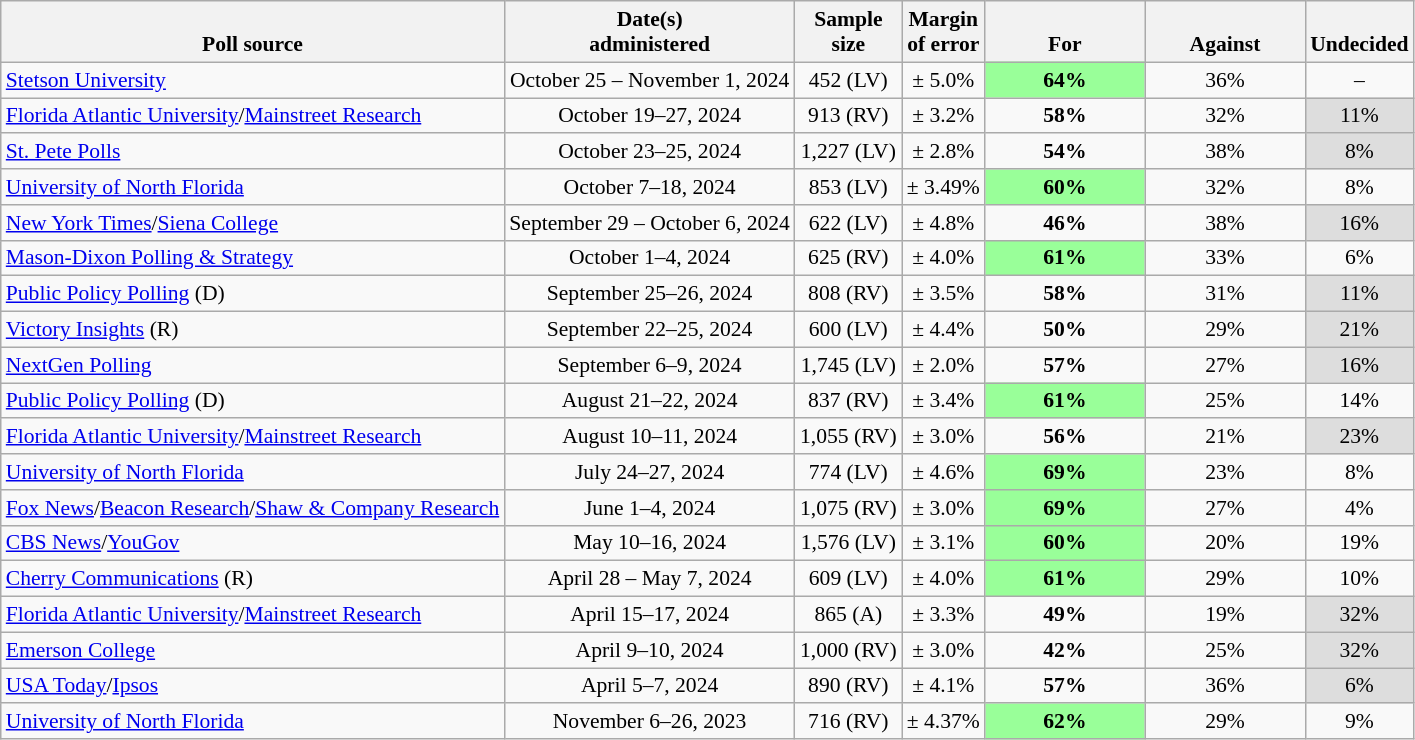<table class="wikitable" style="font-size:90%;text-align:center;">
<tr valign=bottom>
<th>Poll source</th>
<th>Date(s)<br>administered</th>
<th>Sample<br>size</th>
<th>Margin<br>of error</th>
<th style="width:100px;">For</th>
<th style="width:100px;">Against</th>
<th>Undecided</th>
</tr>
<tr>
<td style="text-align:left;"><a href='#'>Stetson University</a></td>
<td>October 25 – November 1, 2024</td>
<td>452 (LV)</td>
<td>± 5.0%</td>
<td style="background: rgb(153, 255, 153);"><strong>64%</strong></td>
<td>36%</td>
<td>–</td>
</tr>
<tr>
<td style="text-align:left;"><a href='#'>Florida Atlantic University</a>/<a href='#'>Mainstreet Research</a></td>
<td>October 19–27, 2024</td>
<td>913 (RV)</td>
<td>± 3.2%</td>
<td><strong>58%</strong></td>
<td>32%</td>
<td style="background: #DDDDDD;">11%</td>
</tr>
<tr>
<td style="text-align:left;"><a href='#'>St. Pete Polls</a></td>
<td>October 23–25, 2024</td>
<td>1,227 (LV)</td>
<td>± 2.8%</td>
<td><strong>54%</strong></td>
<td>38%</td>
<td style="background: #DDDDDD;">8%</td>
</tr>
<tr>
<td style="text-align:left;"><a href='#'>University of North Florida</a></td>
<td>October 7–18, 2024</td>
<td>853 (LV)</td>
<td>± 3.49%</td>
<td style="background: rgb(153, 255, 153);"><strong>60%</strong></td>
<td>32%</td>
<td>8%</td>
</tr>
<tr>
<td style="text-align:left;"><a href='#'>New York Times</a>/<a href='#'>Siena College</a></td>
<td>September 29 – October 6, 2024</td>
<td>622 (LV)</td>
<td>± 4.8%</td>
<td><strong>46%</strong></td>
<td>38%</td>
<td style="background: #DDDDDD;">16%</td>
</tr>
<tr>
<td style="text-align:left;"><a href='#'>Mason-Dixon Polling & Strategy</a></td>
<td>October 1–4, 2024</td>
<td>625 (RV)</td>
<td>± 4.0%</td>
<td style="background: rgb(153, 255, 153);"><strong>61%</strong></td>
<td>33%</td>
<td>6%</td>
</tr>
<tr>
<td style="text-align:left;"><a href='#'>Public Policy Polling</a> (D)</td>
<td>September 25–26, 2024</td>
<td>808 (RV)</td>
<td>± 3.5%</td>
<td><strong>58%</strong></td>
<td>31%</td>
<td style="background: #DDDDDD;">11%</td>
</tr>
<tr>
<td style="text-align:left;"><a href='#'>Victory Insights</a> (R)</td>
<td data-sort-value="2024-09-30">September 22–25, 2024</td>
<td>600 (LV)</td>
<td>± 4.4%</td>
<td><strong>50%</strong></td>
<td>29%</td>
<td style="background: #DDDDDD;">21%</td>
</tr>
<tr>
<td style="text-align:left;"><a href='#'>NextGen Polling</a></td>
<td>September 6–9, 2024</td>
<td>1,745 (LV)</td>
<td>± 2.0%</td>
<td><strong>57%</strong></td>
<td>27%</td>
<td style="background: #DDDDDD;">16%</td>
</tr>
<tr>
<td style="text-align:left;"><a href='#'>Public Policy Polling</a> (D)</td>
<td>August 21–22, 2024</td>
<td>837 (RV)</td>
<td>± 3.4%</td>
<td style="background: rgb(153, 255, 153);"><strong>61%</strong></td>
<td>25%</td>
<td>14%</td>
</tr>
<tr>
<td style="text-align:left;"><a href='#'>Florida Atlantic University</a>/<a href='#'>Mainstreet Research</a></td>
<td>August 10–11, 2024</td>
<td>1,055 (RV)</td>
<td>± 3.0%</td>
<td><strong>56%</strong></td>
<td>21%</td>
<td style="background: #DDDDDD;">23%</td>
</tr>
<tr>
<td style="text-align:left;"><a href='#'>University of North Florida</a></td>
<td>July 24–27, 2024</td>
<td>774 (LV)</td>
<td>± 4.6%</td>
<td style="background: rgb(153, 255, 153);"><strong>69%</strong></td>
<td>23%</td>
<td>8%</td>
</tr>
<tr>
<td style="text-align:left;"><a href='#'>Fox News</a>/<a href='#'>Beacon Research</a>/<a href='#'>Shaw & Company Research</a></td>
<td>June 1–4, 2024</td>
<td>1,075 (RV)</td>
<td>± 3.0%</td>
<td style="background: rgb(153, 255, 153);"><strong>69%</strong></td>
<td>27%</td>
<td>4%</td>
</tr>
<tr>
<td style="text-align:left;"><a href='#'>CBS News</a>/<a href='#'>YouGov</a></td>
<td>May 10–16, 2024</td>
<td>1,576 (LV)</td>
<td>± 3.1%</td>
<td style="background: rgb(153, 255, 153);"><strong>60%</strong></td>
<td>20%</td>
<td>19%</td>
</tr>
<tr>
<td style="text-align:left;"><a href='#'>Cherry Communications</a> (R)</td>
<td>April 28 – May 7, 2024</td>
<td>609 (LV)</td>
<td>± 4.0%</td>
<td style="background: rgb(153, 255, 153);"><strong>61%</strong></td>
<td>29%</td>
<td>10%</td>
</tr>
<tr>
<td style="text-align:left;"><a href='#'>Florida Atlantic University</a>/<a href='#'>Mainstreet Research</a></td>
<td>April 15–17, 2024</td>
<td>865 (A)</td>
<td>± 3.3%</td>
<td><strong>49%</strong></td>
<td>19%</td>
<td style="background: #DDDDDD;">32%</td>
</tr>
<tr>
<td style="text-align:left;"><a href='#'>Emerson College</a></td>
<td>April 9–10, 2024</td>
<td>1,000 (RV)</td>
<td>± 3.0%</td>
<td><strong>42%</strong></td>
<td>25%</td>
<td style="background: #DDDDDD;">32%</td>
</tr>
<tr>
<td style="text-align:left;"><a href='#'>USA Today</a>/<a href='#'>Ipsos</a></td>
<td>April 5–7, 2024</td>
<td>890 (RV)</td>
<td>± 4.1%</td>
<td><strong>57%</strong></td>
<td>36%</td>
<td style="background: #DDDDDD;">6%</td>
</tr>
<tr>
<td style="text-align:left;"><a href='#'>University of North Florida</a></td>
<td>November 6–26, 2023</td>
<td>716 (RV)</td>
<td>± 4.37%</td>
<td style="background: rgb(153, 255, 153);"><strong>62%</strong></td>
<td>29%</td>
<td>9%</td>
</tr>
</table>
